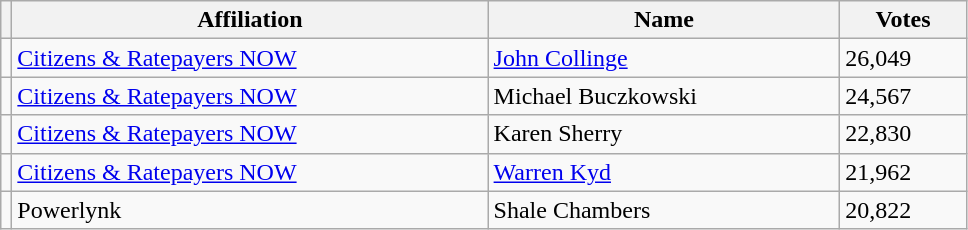<table class="wikitable" style="width:51%;">
<tr>
<th style="width:1%;"></th>
<th>Affiliation</th>
<th>Name</th>
<th>Votes</th>
</tr>
<tr>
<td bgcolor=></td>
<td><a href='#'>Citizens & Ratepayers NOW</a></td>
<td><a href='#'>John Collinge</a></td>
<td>26,049</td>
</tr>
<tr>
<td bgcolor=></td>
<td><a href='#'>Citizens & Ratepayers NOW</a></td>
<td>Michael Buczkowski</td>
<td>24,567</td>
</tr>
<tr>
<td bgcolor=></td>
<td><a href='#'>Citizens & Ratepayers NOW</a></td>
<td>Karen Sherry</td>
<td>22,830</td>
</tr>
<tr>
<td bgcolor=></td>
<td><a href='#'>Citizens & Ratepayers NOW</a></td>
<td><a href='#'>Warren Kyd</a></td>
<td>21,962</td>
</tr>
<tr>
<td bgcolor=></td>
<td>Powerlynk</td>
<td>Shale Chambers</td>
<td>20,822</td>
</tr>
</table>
